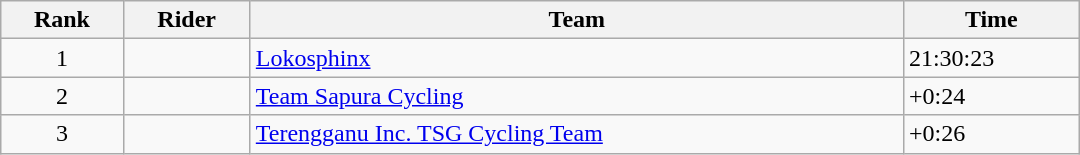<table class="wikitable" style="width:45em;margin-bottom:0;">
<tr>
<th scope="col">Rank</th>
<th scope="col">Rider</th>
<th scope="col">Team</th>
<th scope="col">Time</th>
</tr>
<tr>
<td style="text-align:center;">1</td>
<td></td>
<td><a href='#'>Lokosphinx</a></td>
<td>21:30:23</td>
</tr>
<tr>
<td style="text-align:center;">2</td>
<td></td>
<td><a href='#'>Team Sapura Cycling</a></td>
<td>+0:24</td>
</tr>
<tr>
<td style="text-align:center;">3</td>
<td></td>
<td><a href='#'>Terengganu Inc. TSG Cycling Team</a></td>
<td>+0:26</td>
</tr>
</table>
